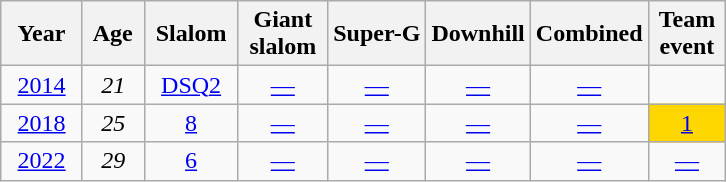<table class=wikitable style="text-align:center">
<tr>
<th>  Year  </th>
<th> Age </th>
<th> Slalom </th>
<th> Giant <br> slalom </th>
<th>Super-G</th>
<th>Downhill</th>
<th>Combined</th>
<th>Team<br> event </th>
</tr>
<tr>
<td><a href='#'>2014</a></td>
<td><em>21</em></td>
<td><a href='#'>DSQ2</a></td>
<td><a href='#'>—</a></td>
<td><a href='#'>—</a></td>
<td><a href='#'>—</a></td>
<td><a href='#'>—</a></td>
<td></td>
</tr>
<tr>
<td><a href='#'>2018</a></td>
<td><em>25</em></td>
<td><a href='#'>8</a></td>
<td><a href='#'>—</a></td>
<td><a href='#'>—</a></td>
<td><a href='#'>—</a></td>
<td><a href='#'>—</a></td>
<td bgcolor=gold><a href='#'>1</a></td>
</tr>
<tr>
<td><a href='#'>2022</a></td>
<td><em>29</em></td>
<td><a href='#'>6</a></td>
<td><a href='#'>—</a></td>
<td><a href='#'>—</a></td>
<td><a href='#'>—</a></td>
<td><a href='#'>—</a></td>
<td><a href='#'>—</a></td>
</tr>
</table>
